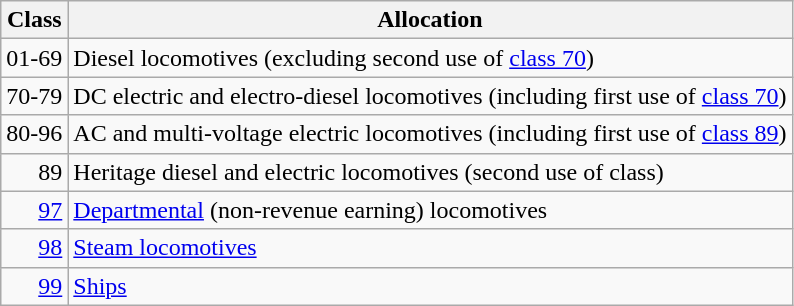<table class=wikitable>
<tr>
<th>Class</th>
<th>Allocation</th>
</tr>
<tr>
<td align=right>01-69</td>
<td>Diesel locomotives (excluding second use of <a href='#'>class 70</a>)</td>
</tr>
<tr>
<td align=right>70-79</td>
<td>DC electric and electro-diesel locomotives (including first use of <a href='#'>class 70</a>)</td>
</tr>
<tr>
<td align=right>80-96</td>
<td>AC and multi-voltage electric locomotives (including first use of <a href='#'>class 89</a>)</td>
</tr>
<tr>
<td align=right>89</td>
<td>Heritage diesel and electric locomotives (second use of class)</td>
</tr>
<tr>
<td align=right><a href='#'>97</a></td>
<td><a href='#'>Departmental</a> (non-revenue earning) locomotives</td>
</tr>
<tr>
<td align=right><a href='#'>98</a></td>
<td><a href='#'>Steam locomotives</a></td>
</tr>
<tr>
<td align=right><a href='#'>99</a></td>
<td><a href='#'>Ships</a></td>
</tr>
</table>
